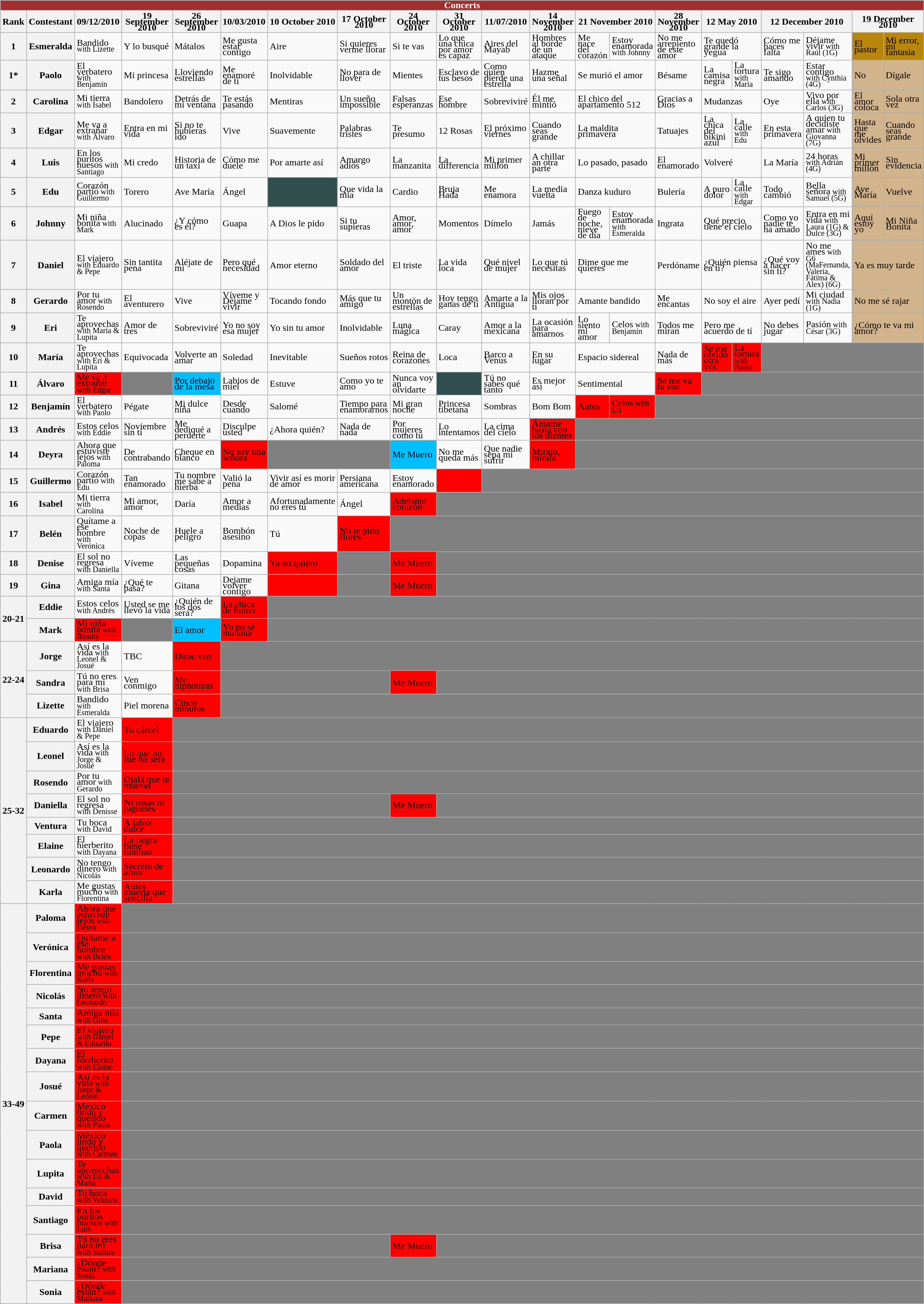<table class="wikitable collapsible collapsed" style=" text-align:left; line-height:10px; line-width:12px;">
<tr>
<th colspan="27" style="background:#A12F2F;color:white;">Concerts</th>
</tr>
<tr>
<th>Rank</th>
<th>Contestant</th>
<th>09/12/2010</th>
<th>19 September 2010</th>
<th>26 September 2010</th>
<th>10/03/2010</th>
<th>10 October 2010</th>
<th>17 October 2010</th>
<th>24 October 2010</th>
<th>31 October 2010</th>
<th>11/07/2010</th>
<th>14 November 2010</th>
<th colspan="2">21 November 2010</th>
<th>28 November 2010</th>
<th colspan="2">12 May 2010</th>
<th colspan="2">12 December 2010</th>
<th colspan="2">19 December 2010</th>
</tr>
<tr>
<th>1</th>
<th>Esmeralda</th>
<td>Bandido <small> with Lizette </small></td>
<td>Y lo busqué</td>
<td>Mátalos</td>
<td>Me gusta estar contigo</td>
<td>Aire</td>
<td>Si quieres verme llorar</td>
<td>Si te vas</td>
<td>Lo que una chica por amor es capaz</td>
<td>Aires del Mayab</td>
<td>Hombres al borde de un ataque</td>
<td>Me nace del corazón</td>
<td>Estoy enamorada<small> with Johnny </small></td>
<td>No me arrepiento de este amor</td>
<td colspan="2">Te quedó grande la yegua</td>
<td>Cómo me haces falta</td>
<td>Déjame vivir<small> with Raúl (1G) </small></td>
<td style="background:DarkGoldenRod;">El pastor</td>
<td style="background:DarkGoldenRod;">Mi error, mi fantasia</td>
</tr>
<tr>
<th>1*</th>
<th>Paolo</th>
<td>El yerbatero <small> with Benjamín </small></td>
<td>Mi princesa</td>
<td>Lloviendo estrellas</td>
<td>Me enamoré de tí</td>
<td>Inolvidable</td>
<td>No para de llover</td>
<td>Mientes</td>
<td>Esclavo de tus besos</td>
<td>Como quien pierde una estrella</td>
<td>Hazme una señal</td>
<td colspan="2">Se murió el amor</td>
<td>Bésame</td>
<td>La camisa negra</td>
<td>La tortura<small> with María </small></td>
<td>Te sigo amando</td>
<td>Estar contigo <small> with Cynthia (4G) </small></td>
<td style="background:Tan;">No</td>
<td style="background:Tan;">Dígale</td>
</tr>
<tr>
<th>2</th>
<th>Carolina</th>
<td>Mi tierra<small> with Isabel </small></td>
<td>Bandolero</td>
<td>Detrás de mi ventana</td>
<td>Te estás pasando</td>
<td>Mentiras</td>
<td>Un sueño impossible</td>
<td>Falsas esperanzas</td>
<td>Ese hombre</td>
<td>Sobreviviré</td>
<td>Él me mintió</td>
<td colspan="2">El chico del apartamento 512</td>
<td>Gracias a Dios</td>
<td colspan="2">Mudanzas</td>
<td>Oye</td>
<td>Vivo por ella<small> with Carlos (3G) </small></td>
<td style="background:Tan;">El amor coloca</td>
<td style="background:Tan;">Sola otra vez</td>
</tr>
<tr>
<th>3</th>
<th>Edgar</th>
<td>Me va a extrañar<small> with Álvaro </small></td>
<td>Entra en mi vida</td>
<td>Si no te hubieras ido</td>
<td>Vive</td>
<td>Suavemente</td>
<td>Palabras tristes</td>
<td>Te presumo</td>
<td>12 Rosas</td>
<td>El próximo viernes</td>
<td>Cuando seas grande</td>
<td colspan="2">La maldita primavera</td>
<td>Tatuajes</td>
<td>La chica del bikini azul</td>
<td>La calle <small> with Edu </small></td>
<td>En esta primavera</td>
<td>A quien tu decidiste amar<small> with Giovanna (7G) </small></td>
<td style="background:Tan;">Hasta que me olvides</td>
<td style="background:Tan;">Cuando seas grande</td>
</tr>
<tr>
<th>4</th>
<th>Luis</th>
<td>En los puritos huesos <small> with Santiago </small></td>
<td>Mi credo</td>
<td>Historia de un taxi</td>
<td>Cómo me duele</td>
<td>Por amarte así</td>
<td>Amargo adiós</td>
<td>La manzanita</td>
<td>La differencia</td>
<td>Mi primer millón</td>
<td>A chillar an otra parte</td>
<td colspan="2">Lo pasado, pasado</td>
<td>El enamorado</td>
<td colspan="2">Volveré</td>
<td>La María</td>
<td>24 horas <small> with Adrián (4G) </small></td>
<td style="background:Tan;">Mi primer millón</td>
<td style="background:Tan;">Sin evidencia</td>
</tr>
<tr>
<th>5</th>
<th>Edu</th>
<td>Corazón partío<small> with Guillermo </small></td>
<td>Torero</td>
<td>Ave María</td>
<td>Ángel</td>
<td style="background:DarkSlategrey;"></td>
<td>Que vida la mia</td>
<td>Cardio</td>
<td>Bruja Hada</td>
<td>Me enamora</td>
<td>La media vuelta</td>
<td colspan="2">Danza kuduro</td>
<td>Bulería</td>
<td>A puro dolor</td>
<td>La calle<small> with Edgar </small></td>
<td>Todo cambió</td>
<td>Bella señora<small> with Samuel (5G) </small></td>
<td style="background:Tan;">Ave María</td>
<td style="background:Tan;">Vuelve</td>
</tr>
<tr>
<th>6</th>
<th>Johnny</th>
<td>Mi niña bonita<small> with Mark </small></td>
<td>Alucinado</td>
<td>¿Y cómo es él?</td>
<td>Guapa</td>
<td>A Dios le pido</td>
<td>Si tu supieras</td>
<td>Amor, amor, amor</td>
<td>Momentos</td>
<td>Dímelo</td>
<td>Jamás</td>
<td>Fuego de noche, nieve de día</td>
<td>Estoy enamorada<small> with Esmeralda </small></td>
<td>Ingrata</td>
<td colspan="2">Qué precio tiene el cielo</td>
<td>Como yo nadie te ha amado</td>
<td>Entra en mi vida<small> with Laura (1G) & Dulce (3G) </small></td>
<td style="background:Tan;">Aquí estoy yo</td>
<td style="background:Tan;">Mi Niña Bonita</td>
</tr>
<tr>
<th>7</th>
<th>Daniel</th>
<td>El viajero<small> with Eduardo & Pepe </small></td>
<td>Sin tantita pena</td>
<td>Aléjate de mí</td>
<td>Pero qué necesidad</td>
<td>Amor eterno</td>
<td>Soldado del amor</td>
<td>El triste</td>
<td>La vida loca</td>
<td>Qué nivel de mujer</td>
<td>Lo que tú necesitas</td>
<td colspan="2">Dime que me quieres</td>
<td>Perdóname</td>
<td colspan="2">¿Quién piensa en tí?</td>
<td>¿Qué voy a hacer sin tí?</td>
<td>No me ames<small> with G6 (MaFernanda, Valeria, Fátima & Alex) (6G) </small></td>
<td style="background:Tan;" colspan="2">Ya es muy tarde</td>
</tr>
<tr>
<th>8</th>
<th>Gerardo</th>
<td>Por tu amor<small> with Rosendo </small></td>
<td>El aventurero</td>
<td>Vive</td>
<td>Víveme y Déjame vivir</td>
<td>Tocando fondo</td>
<td>Más que tu amigo</td>
<td>Un montón de estrellas</td>
<td>Hoy tengo ganas de tí</td>
<td>Amarte a la Antigua</td>
<td>Mis ojos lloran por tí</td>
<td colspan="2">Amante bandido</td>
<td>Me encantas</td>
<td colspan="2">No soy el aire</td>
<td>Ayer pedí</td>
<td>Mi ciudad<small> with Nadia (1G) </small></td>
<td style="background:Tan;" colspan="2">No me sé rajar</td>
</tr>
<tr>
<th>9</th>
<th>Eri</th>
<td>Te aprovechas<small> with María & Lupita </small></td>
<td>Amor de tres</td>
<td>Sobreviviré</td>
<td>Yo no soy esa mujer</td>
<td>Yo sin tu amor</td>
<td>Inolvidable</td>
<td>Luna mágica</td>
<td>Caray</td>
<td>Amor a la mexicana</td>
<td>La ocasión para amarnos</td>
<td>Lo siento mi amor</td>
<td>Celos<small> with Benjamín </small></td>
<td>Todos me miran</td>
<td colspan="2">Pero me acuerdo de tí</td>
<td>No debes jugar</td>
<td>Pasión<small> with César (3G) </small></td>
<td style="background:Tan;" colspan="2">¿Cómo te va mi amor?</td>
</tr>
<tr>
<th>10</th>
<th>María</th>
<td>Te aprovechas<small> with Eri & Lupita </small></td>
<td>Equivocada</td>
<td>Volverte an amar</td>
<td>Soledad</td>
<td>Inevitable</td>
<td>Sueños rotos</td>
<td>Reina de corazones</td>
<td>Loca</td>
<td>Barco a Venus</td>
<td>En su lugar</td>
<td colspan="2">Espacio sidereal</td>
<td>Nada de más</td>
<td style="background:red;">Se me olvidó otra vez</td>
<td style="background:red;">La tortura<small> with Paolo </small></td>
<td style="background:gray;" colspan="4"></td>
</tr>
<tr>
<th>11</th>
<th>Álvaro</th>
<td style="background:red;">Me va a extrañar<small> with Edgar </small></td>
<td style="background:gray;"></td>
<td style="background:DeepSkyBlue;">Por debajo de la mesa</td>
<td>Labios de miel</td>
<td>Estuve</td>
<td>Como yo te amo</td>
<td>Nunca voy an olvidarte</td>
<td style="background:DarkSlategrey;"></td>
<td>Tú no sabes qué tanto</td>
<td>Es mejor así</td>
<td colspan="2">Sentimental</td>
<td style="background:red;">Se me va la voz</td>
<td style="background:gray;" colspan="6"></td>
</tr>
<tr>
<th>12</th>
<th>Benjamín</th>
<td>El yerbatero<small> with Paolo </small></td>
<td>Pégate</td>
<td>Mi dulce niña</td>
<td>Desde cuando</td>
<td>Salomé</td>
<td>Tiempo para enamorarnos</td>
<td>Mi gran noche</td>
<td>Princesa tibetana</td>
<td>Sombras</td>
<td>Bom Bom</td>
<td style="background:red;">Antes</td>
<td style="background:red;">Celos<small> with Eri </small></td>
<td style="background:gray;" colspan="7"></td>
</tr>
<tr>
<th>13</th>
<th>Andrés</th>
<td>Estos celos<small> with Eddie </small></td>
<td>Noviembre sin tí</td>
<td>Me dediqué a perderte</td>
<td>Disculpe usted</td>
<td>¿Ahora quién?</td>
<td>Nada de nada</td>
<td>Por mujeres como tú</td>
<td>Lo intentamos</td>
<td>La cima del cielo</td>
<td style="background:red;">Ámame hasta con los dientes</td>
<td style="background:gray;" colspan="9"></td>
</tr>
<tr>
<th>14</th>
<th>Deyra</th>
<td>Ahora que estuviste lejos<small> with Paloma </small></td>
<td>De contrabando</td>
<td>Cheque en blanco</td>
<td style="background:red;">No soy una señora</td>
<td style="background:gray;" colspan="2"></td>
<td style="background:DeepSkyBlue;">Me Muero</td>
<td>No me queda más</td>
<td>Que nadie sepa mi sufrir</td>
<td style="background:red;">Míralo, mírala</td>
<td style="background:gray;" colspan="10"></td>
</tr>
<tr>
<th>15</th>
<th>Guillermo</th>
<td>Corazón partío<small> with Edu </small></td>
<td>Tan enamorado</td>
<td>Tu nombre me sabe a hierba</td>
<td>Valió la pena</td>
<td>Vivir así es morir de amor</td>
<td>Persiana americana</td>
<td>Estoy enamorado</td>
<td style="background:red;"></td>
<td style="background:gray;" colspan="11"></td>
</tr>
<tr>
<th>16</th>
<th>Isabel</th>
<td>Mi tierra<small> with Carolina </small></td>
<td>Mi amor, amor</td>
<td>Daría</td>
<td>Amor a medias</td>
<td>Afortunadamente no eres tú</td>
<td>Ángel</td>
<td style="background:red;">Adelante corazón</td>
<td style="background:gray;" colspan="12"></td>
</tr>
<tr>
<th>17</th>
<th>Belén</th>
<td>Quítame a ese hombre<small> with Verónica </small></td>
<td>Noche de copas</td>
<td>Huele a peligro</td>
<td>Bombón asesino</td>
<td>Tú</td>
<td style="background:red;">No te pido flores</td>
<td style="background:gray;" colspan="13"></td>
</tr>
<tr>
<th>18</th>
<th>Denise</th>
<td>El sol no regresa<small> with Daniella </small></td>
<td>Víveme</td>
<td>Las pequeñas cosas</td>
<td>Dopamina</td>
<td style="background:red;">Ya no quiero</td>
<td style="background:gray;"></td>
<td style="background:red;">Me Muero</td>
<td style="background:gray;" colspan="12"></td>
</tr>
<tr>
<th>19</th>
<th>Gina</th>
<td>Amiga mía<small> with Santa </small></td>
<td>¿Qué te pasa?</td>
<td>Gitana</td>
<td>Dejame volver contigo</td>
<td style="background:red;"></td>
<td style="background:gray;"></td>
<td style="background:red;">Me Muero</td>
<td style="background:gray;" colspan="13"></td>
</tr>
<tr>
<th rowspan=2>20-21</th>
<th>Eddie</th>
<td>Estos celos<small> with Andrés </small></td>
<td>Usted se me llevó la vida</td>
<td>¿Quién de los dos será?</td>
<td style="background:red;">La chica de humo</td>
<td style="background:gray;" colspan="16"></td>
</tr>
<tr>
<th>Mark</th>
<td style="background:red;">Mi niña bonita<small> with Jhonny </small></td>
<td style="background:gray;"></td>
<td style="background:DeepSkyBlue;">El amor</td>
<td style="background:red;">Yo no sé mañana</td>
<td style="background:gray;" colspan="16"></td>
</tr>
<tr>
<th rowspan=3>22-24</th>
<th>Jorge</th>
<td>Así es la vida<small> with Leonel & Josué </small></td>
<td>TBC</td>
<td style="background:red;">Dime ven</td>
<td style="background:gray;" colspan="17"></td>
</tr>
<tr>
<th>Sandra</th>
<td>Tú no eres para mí<small> with Brisa </small></td>
<td>Ven conmigo</td>
<td style="background:red;">Me hipnotizas</td>
<td style="background:gray;" colspan="3"></td>
<td style="background:red;">Me Muero</td>
<td style="background:gray;" colspan="17"></td>
</tr>
<tr>
<th>Lizette</th>
<td>Bandido<small> with Esmeralda </small></td>
<td>Piel morena</td>
<td style="background:red;">Cinco minutos</td>
<td style="background:gray;" colspan="17"></td>
</tr>
<tr>
<th rowspan=8>25-32</th>
<th>Eduardo</th>
<td>El viajero<small> with Daniel & Pepe </small></td>
<td style="background:red;">Tu cárcel</td>
<td style="background:gray;" colspan="19"></td>
</tr>
<tr>
<th>Leonel</th>
<td>Así es la vida<small> with Jorge & Josué </small></td>
<td style="background:red;">Lo que no fue no será</td>
<td style="background:gray;" colspan="19"></td>
</tr>
<tr>
<th>Rosendo</th>
<td>Por tu amor<small> with Gerardo </small></td>
<td style="background:red;">Ojalá que te mueras</td>
<td style="background:gray;" colspan="19"></td>
</tr>
<tr>
<th>Daniella</th>
<td>El sol no regresa<small> with Denisse </small></td>
<td style="background:red;">Ni rosas ni juguetes</td>
<td style="background:gray;" colspan="4"></td>
<td style="background:red;">Me Muero</td>
<td style="background:gray;" colspan="17"></td>
</tr>
<tr>
<th>Ventura</th>
<td>Tu boca<small> with David </small></td>
<td style="background:red;">A labio dulce</td>
<td style="background:gray;" colspan="19"></td>
</tr>
<tr>
<th>Elaine</th>
<td>El hierberito<small> with Dayana </small></td>
<td style="background:red;">La negra tiene tumbao</td>
<td style="background:gray;" colspan="19"></td>
</tr>
<tr>
<th>Leonardo</th>
<td>No tengo dinero<small> with Nicolás </small></td>
<td style="background:red;">Secreto de amor</td>
<td style="background:gray;" colspan="19"></td>
</tr>
<tr>
<th>Karla</th>
<td>Me gustas mucho<small> with Florentina </small></td>
<td style="background:red;">Antes muerta que sencilla</td>
<td style="background:gray;" colspan="19"></td>
</tr>
<tr>
<th rowspan=16>33-49</th>
<th>Paloma</th>
<td style="background:red;">Ahora que estuviste lejos<small> with Deyra </small></td>
<td style="background:gray;" colspan="20"></td>
</tr>
<tr>
<th>Verónica</th>
<td style="background:red;">Quítame a ese hombre<small> with Belén </small></td>
<td style="background:gray;" colspan="20"></td>
</tr>
<tr>
<th>Florentina</th>
<td style="background:red;">Me gustas mucho<small> with Karla </small></td>
<td style="background:gray;" colspan="20"></td>
</tr>
<tr>
<th>Nicolás</th>
<td style="background:red;">No tengo dinero<small> with Leonardo </small></td>
<td style="background:gray;" colspan="20"></td>
</tr>
<tr>
<th>Santa</th>
<td style="background:red;">Amiga mía<small> with Gina </small></td>
<td style="background:gray;" colspan="20"></td>
</tr>
<tr>
<th>Pepe</th>
<td style="background:red;">El viajero<small> with Daniel & Eduardo </small></td>
<td style="background:gray;" colspan="20"></td>
</tr>
<tr>
<th>Dayana</th>
<td style="background:red;">El hierberito<small> with Elaine </small></td>
<td style="background:gray;" colspan="20"></td>
</tr>
<tr>
<th>Josué</th>
<td style="background:red;">Así es la vida<small> with Jorge & Leonel </small></td>
<td style="background:gray;" colspan="20"></td>
</tr>
<tr>
<th>Carmen</th>
<td style="background:red;">México lindo y querido<small> with Paola </small></td>
<td style="background:gray;" colspan="20"></td>
</tr>
<tr>
<th>Paola</th>
<td style="background:red;">México lindo y querido<small> with Carmen </small></td>
<td style="background:gray;" colspan="20"></td>
</tr>
<tr>
<th>Lupita</th>
<td style="background:red;">Te aprovechas<br><small> with Eri & María </small></td>
<td style="background:gray;" colspan="20"></td>
</tr>
<tr>
<th>David</th>
<td style="background:red;">Tu boca<small> with Ventura </small></td>
<td style="background:gray;" colspan="20"></td>
</tr>
<tr>
<th>Santiago</th>
<td style="background:red;">En los puritos huesos<small> with Luis </small></td>
<td style="background:gray;" colspan="20"></td>
</tr>
<tr>
<th>Brisa</th>
<td style="background:red;">Tú no eres para mí<small> with Sandra </small></td>
<td style="background:gray;" colspan="5"></td>
<td style="background:red;">Me Muero</td>
<td style="background:gray;" colspan="17"></td>
</tr>
<tr>
<th>Mariana</th>
<td style="background:red;">¿Dónde están?<small> with Sonia </small></td>
<td style="background:gray;" colspan="20"></td>
</tr>
<tr>
<th>Sonia</th>
<td style="background:red;">¿Dónde están?<small> with Mariana </small></td>
<td style="background:gray;" colspan="20"></td>
</tr>
</table>
